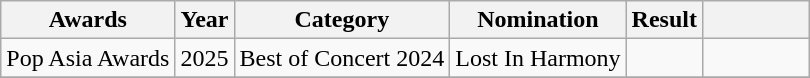<table class="wikitable sortable">
<tr>
<th>Awards</th>
<th>Year</th>
<th>Category</th>
<th>Nomination</th>
<th>Result</th>
<th scope="col" style="width:4em;"></th>
</tr>
<tr>
<td align="center" rowspan="1">Pop Asia Awards</td>
<td align="center" rowspan="1">2025</td>
<td>Best of Concert 2024</td>
<td>Lost In Harmony</td>
<td></td>
<td></td>
</tr>
<tr>
</tr>
</table>
